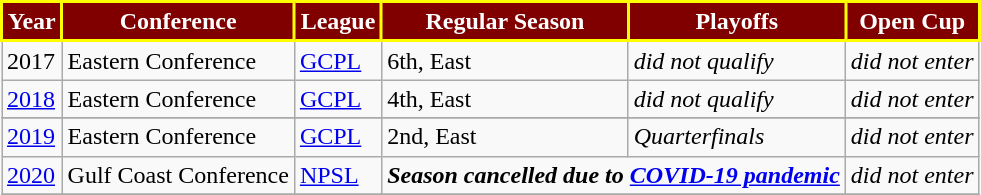<table class="wikitable">
<tr>
<th style="background:#800000; color:white; border:2px solid #FFFF00;;" scope="col">Year</th>
<th style="background:#800000; color:white; border:2px solid #FFFF00;;" scope="col">Conference</th>
<th style="background:#800000; color:white; border:2px solid #FFFF00;;" scope="col">League</th>
<th style="background:#800000; color:white; border:2px solid #FFFF00;;" scope="col">Regular Season</th>
<th style="background:#800000; color:white; border:2px solid #FFFF00;;" scope="col">Playoffs</th>
<th style="background:#800000; color:white; border:2px solid #FFFF00;;" scope="col">Open Cup</th>
</tr>
<tr>
<td>2017</td>
<td>Eastern Conference</td>
<td><a href='#'>GCPL</a></td>
<td>6th, East</td>
<td><em>did not qualify</em></td>
<td><em>did not enter</em></td>
</tr>
<tr>
<td><a href='#'>2018</a></td>
<td>Eastern Conference</td>
<td><a href='#'>GCPL</a></td>
<td>4th, East</td>
<td><em>did not qualify</em></td>
<td><em>did not enter</em></td>
</tr>
<tr>
</tr>
<tr>
<td><a href='#'>2019</a></td>
<td>Eastern Conference</td>
<td><a href='#'>GCPL</a></td>
<td>2nd, East</td>
<td><em>Quarterfinals</em></td>
<td><em>did not enter</em></td>
</tr>
<tr>
<td><a href='#'>2020</a></td>
<td>Gulf Coast Conference</td>
<td><a href='#'>NPSL</a></td>
<td colspan="2" style="text-align:center;"><strong><em>Season cancelled due to <a href='#'>COVID-19 pandemic</a></em></strong></td>
<td><em>did not enter</em></td>
</tr>
<tr>
</tr>
</table>
